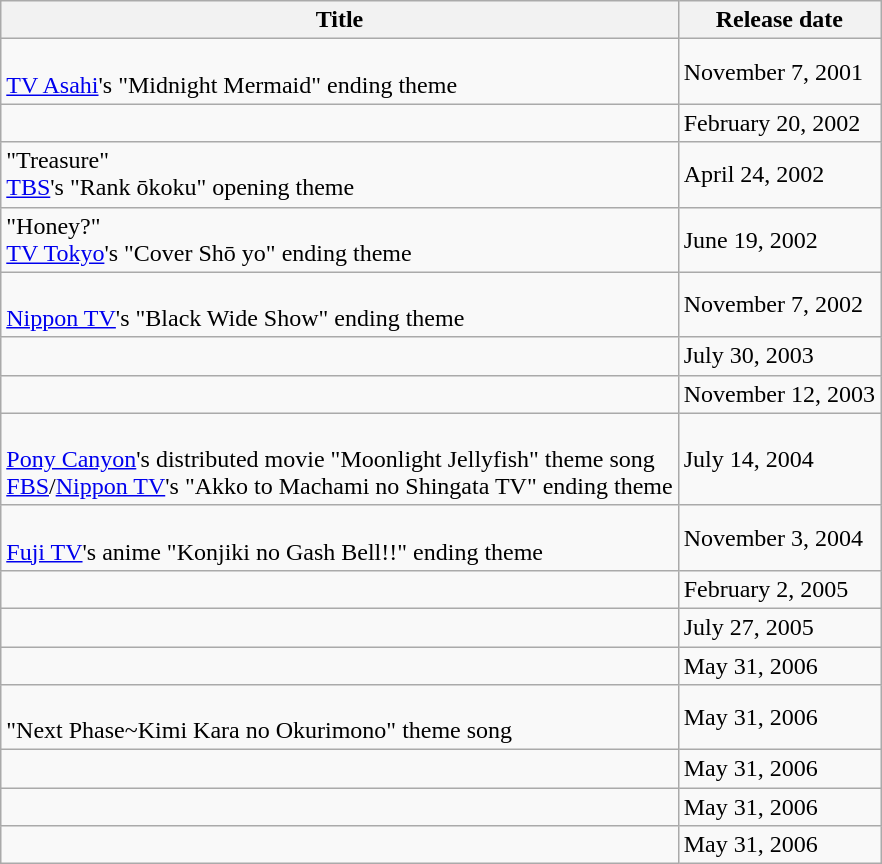<table class="wikitable">
<tr>
<th>Title</th>
<th>Release date</th>
</tr>
<tr>
<td><br><a href='#'>TV Asahi</a>'s "Midnight Mermaid" ending theme</td>
<td>November 7, 2001</td>
</tr>
<tr>
<td></td>
<td>February 20, 2002</td>
</tr>
<tr>
<td>"Treasure"<br><a href='#'>TBS</a>'s "Rank ōkoku" opening theme</td>
<td>April 24, 2002</td>
</tr>
<tr>
<td>"Honey?"<br><a href='#'>TV Tokyo</a>'s "Cover Shō yo" ending theme</td>
<td>June 19, 2002</td>
</tr>
<tr>
<td><br><a href='#'>Nippon TV</a>'s "Black Wide Show" ending theme</td>
<td>November 7, 2002</td>
</tr>
<tr>
<td></td>
<td>July 30, 2003</td>
</tr>
<tr>
<td></td>
<td>November 12, 2003</td>
</tr>
<tr>
<td><br><a href='#'>Pony Canyon</a>'s distributed movie "Moonlight Jellyfish" theme song<br><a href='#'>FBS</a>/<a href='#'>Nippon TV</a>'s "Akko to Machami no Shingata TV" ending theme</td>
<td>July 14, 2004</td>
</tr>
<tr>
<td><br><a href='#'>Fuji TV</a>'s anime "Konjiki no Gash Bell!!" ending theme</td>
<td>November 3, 2004</td>
</tr>
<tr>
<td></td>
<td>February 2, 2005</td>
</tr>
<tr>
<td></td>
<td>July 27, 2005</td>
</tr>
<tr>
<td></td>
<td>May 31, 2006</td>
</tr>
<tr>
<td><br>"Next Phase~Kimi Kara no Okurimono" theme song</td>
<td>May 31, 2006</td>
</tr>
<tr>
<td></td>
<td>May 31, 2006</td>
</tr>
<tr>
<td></td>
<td>May 31, 2006</td>
</tr>
<tr>
<td></td>
<td>May 31, 2006</td>
</tr>
</table>
